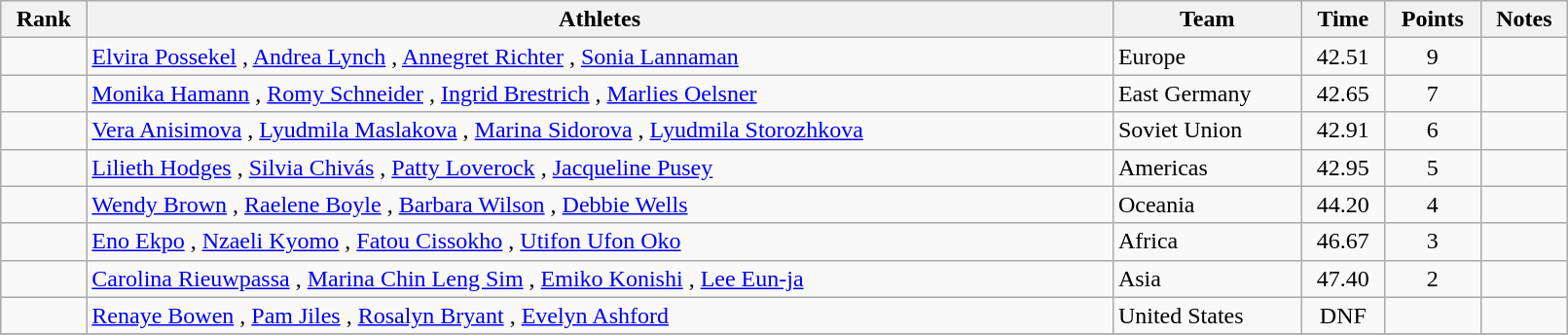<table class="wikitable sortable" style="text-align:center" width="85%">
<tr>
<th>Rank</th>
<th>Athletes</th>
<th>Team</th>
<th>Time</th>
<th>Points</th>
<th>Notes</th>
</tr>
<tr>
<td></td>
<td align="left"><a href='#'>Elvira Possekel</a> , <a href='#'>Andrea Lynch</a> , <a href='#'>Annegret Richter</a> , <a href='#'>Sonia Lannaman</a> </td>
<td align=left>Europe</td>
<td>42.51</td>
<td>9</td>
<td></td>
</tr>
<tr>
<td></td>
<td align="left"><a href='#'>Monika Hamann</a> , <a href='#'>Romy Schneider</a> , <a href='#'>Ingrid Brestrich</a> , <a href='#'>Marlies Oelsner</a> </td>
<td align=left>East Germany</td>
<td>42.65</td>
<td>7</td>
<td></td>
</tr>
<tr>
<td></td>
<td align="left"><a href='#'>Vera Anisimova</a> , <a href='#'>Lyudmila Maslakova</a> , <a href='#'>Marina Sidorova</a> , <a href='#'>Lyudmila Storozhkova</a> </td>
<td align=left>Soviet Union</td>
<td>42.91</td>
<td>6</td>
<td></td>
</tr>
<tr>
<td></td>
<td align="left"><a href='#'>Lilieth Hodges</a> , <a href='#'>Silvia Chivás</a> , <a href='#'>Patty Loverock</a> , <a href='#'>Jacqueline Pusey</a> </td>
<td align=left>Americas</td>
<td>42.95</td>
<td>5</td>
<td></td>
</tr>
<tr>
<td></td>
<td align="left"><a href='#'>Wendy Brown</a> , <a href='#'>Raelene Boyle</a> , <a href='#'>Barbara Wilson</a> , <a href='#'>Debbie Wells</a> </td>
<td align=left>Oceania</td>
<td>44.20</td>
<td>4</td>
<td></td>
</tr>
<tr>
<td></td>
<td align="left"><a href='#'>Eno Ekpo</a> , <a href='#'>Nzaeli Kyomo</a> , <a href='#'>Fatou Cissokho</a> , <a href='#'>Utifon Ufon Oko</a> </td>
<td align=left>Africa</td>
<td>46.67</td>
<td>3</td>
<td></td>
</tr>
<tr>
<td></td>
<td align="left"><a href='#'>Carolina Rieuwpassa</a> , <a href='#'>Marina Chin Leng Sim</a> , <a href='#'>Emiko Konishi</a> , <a href='#'>Lee Eun-ja</a> </td>
<td align=left>Asia</td>
<td>47.40</td>
<td>2</td>
<td></td>
</tr>
<tr>
<td></td>
<td align="left"><a href='#'>Renaye Bowen</a> , <a href='#'>Pam Jiles</a> , <a href='#'>Rosalyn Bryant</a> , <a href='#'>Evelyn Ashford</a> </td>
<td align=left>United States</td>
<td>DNF</td>
<td></td>
<td></td>
</tr>
<tr>
</tr>
</table>
